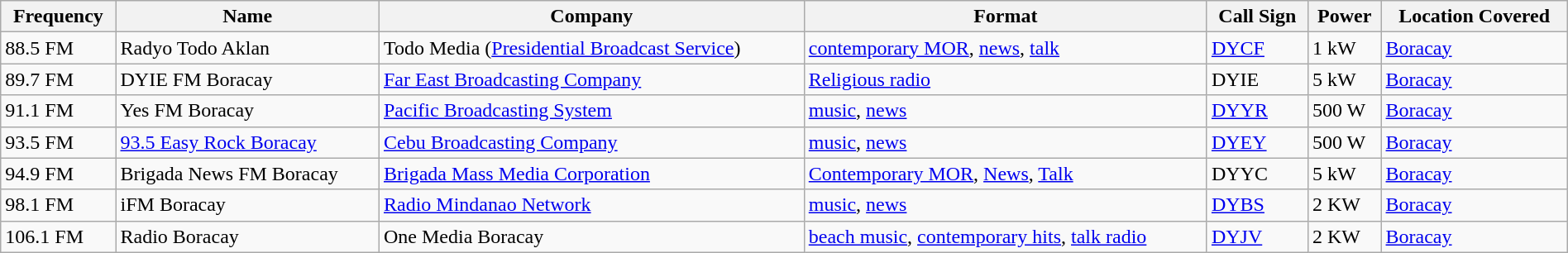<table class="sortable wikitable" style="width:100%">
<tr>
<th>Frequency</th>
<th>Name</th>
<th>Company</th>
<th>Format</th>
<th>Call Sign</th>
<th>Power</th>
<th>Location Covered</th>
</tr>
<tr>
<td>88.5 FM</td>
<td>Radyo Todo Aklan</td>
<td>Todo Media (<a href='#'>Presidential Broadcast Service</a>)</td>
<td><a href='#'>contemporary MOR</a>, <a href='#'>news</a>, <a href='#'>talk</a></td>
<td><a href='#'>DYCF</a></td>
<td>1 kW</td>
<td><a href='#'>Boracay</a></td>
</tr>
<tr>
<td>89.7 FM</td>
<td>DYIE FM Boracay</td>
<td><a href='#'>Far East Broadcasting Company</a></td>
<td><a href='#'>Religious radio</a></td>
<td>DYIE</td>
<td>5 kW</td>
<td><a href='#'>Boracay</a></td>
</tr>
<tr>
<td>91.1 FM</td>
<td>Yes FM Boracay</td>
<td><a href='#'>Pacific Broadcasting System</a></td>
<td><a href='#'>music</a>, <a href='#'>news</a></td>
<td><a href='#'>DYYR</a></td>
<td>500 W</td>
<td><a href='#'>Boracay</a></td>
</tr>
<tr>
<td>93.5 FM</td>
<td><a href='#'>93.5 Easy Rock Boracay</a></td>
<td><a href='#'>Cebu Broadcasting Company</a></td>
<td><a href='#'>music</a>, <a href='#'>news</a></td>
<td><a href='#'>DYEY</a></td>
<td>500 W</td>
<td><a href='#'>Boracay</a></td>
</tr>
<tr>
<td>94.9 FM</td>
<td>Brigada News FM Boracay</td>
<td><a href='#'>Brigada Mass Media Corporation</a></td>
<td><a href='#'>Contemporary MOR</a>, <a href='#'>News</a>, <a href='#'>Talk</a></td>
<td>DYYC</td>
<td>5 kW</td>
<td><a href='#'>Boracay</a></td>
</tr>
<tr>
<td>98.1 FM</td>
<td>iFM Boracay</td>
<td><a href='#'>Radio Mindanao Network</a></td>
<td><a href='#'>music</a>, <a href='#'>news</a></td>
<td><a href='#'>DYBS</a></td>
<td>2 KW</td>
<td><a href='#'>Boracay</a></td>
</tr>
<tr>
<td>106.1 FM</td>
<td>Radio Boracay</td>
<td>One Media Boracay</td>
<td><a href='#'>beach music</a>, <a href='#'>contemporary hits</a>, <a href='#'>talk radio</a></td>
<td><a href='#'>DYJV</a></td>
<td>2 KW</td>
<td><a href='#'>Boracay</a></td>
</tr>
</table>
